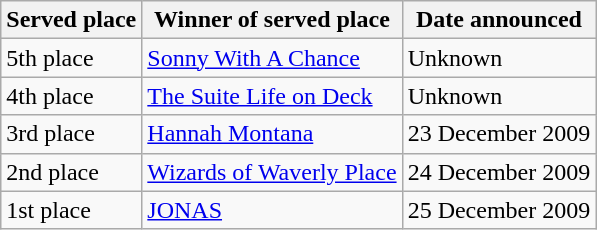<table class="wikitable">
<tr>
<th>Served place</th>
<th>Winner of served place</th>
<th>Date announced</th>
</tr>
<tr>
<td>5th place</td>
<td><a href='#'>Sonny With A Chance</a></td>
<td>Unknown</td>
</tr>
<tr>
<td>4th place</td>
<td><a href='#'>The Suite Life on Deck</a></td>
<td>Unknown</td>
</tr>
<tr>
<td>3rd place</td>
<td><a href='#'>Hannah Montana</a></td>
<td>23 December 2009</td>
</tr>
<tr>
<td>2nd place</td>
<td><a href='#'>Wizards of Waverly Place</a></td>
<td>24 December 2009</td>
</tr>
<tr>
<td>1st place</td>
<td><a href='#'>JONAS</a></td>
<td>25 December 2009</td>
</tr>
</table>
